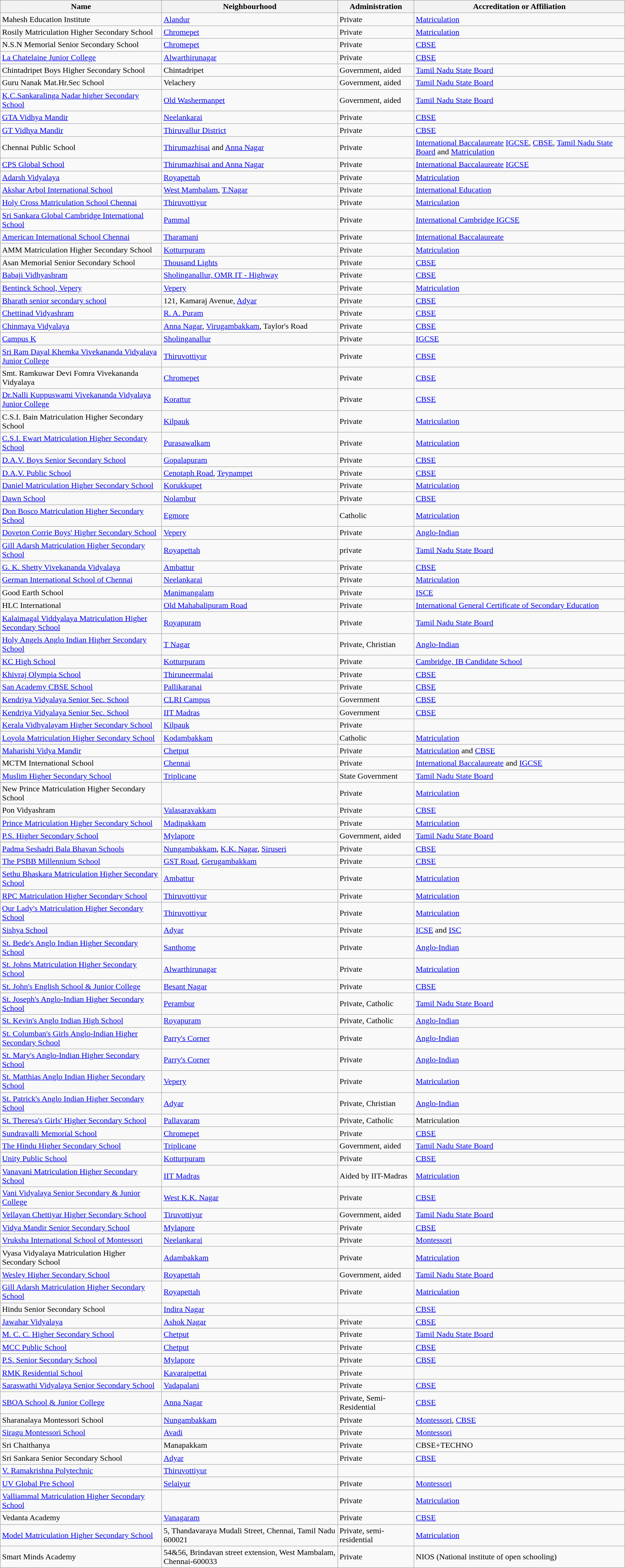<table class="wikitable sortable" border="1">
<tr>
<th>Name</th>
<th>Neighbourhood</th>
<th>Administration</th>
<th>Accreditation or Affiliation</th>
</tr>
<tr>
<td>Mahesh Education Institute</td>
<td><a href='#'>Alandur</a></td>
<td>Private</td>
<td><a href='#'>Matriculation</a></td>
</tr>
<tr>
<td>Rosily Matriculation Higher Secondary School</td>
<td><a href='#'>Chromepet</a></td>
<td>Private</td>
<td><a href='#'>Matriculation</a></td>
</tr>
<tr>
<td>N.S.N Memorial Senior Secondary School</td>
<td><a href='#'>Chromepet</a></td>
<td>Private</td>
<td><a href='#'>CBSE</a></td>
</tr>
<tr>
<td><a href='#'>La Chatelaine Junior College</a></td>
<td><a href='#'>Alwarthirunagar</a></td>
<td>Private</td>
<td><a href='#'>CBSE</a></td>
</tr>
<tr>
<td>Chintadripet Boys Higher Secondary School</td>
<td>Chintadripet</td>
<td>Government, aided</td>
<td><a href='#'>Tamil Nadu State Board</a></td>
</tr>
<tr>
<td>Guru Nanak Mat.Hr.Sec School</td>
<td>Velachery</td>
<td>Government, aided</td>
<td><a href='#'>Tamil Nadu State Board</a></td>
</tr>
<tr>
<td><a href='#'>K.C.Sankaralinga Nadar higher Secondary School</a></td>
<td><a href='#'>Old Washermanpet</a></td>
<td>Government, aided</td>
<td><a href='#'>Tamil Nadu State Board</a></td>
</tr>
<tr>
<td><a href='#'>GTA Vidhya Mandir</a></td>
<td><a href='#'>Neelankarai</a></td>
<td>Private</td>
<td><a href='#'>CBSE</a></td>
</tr>
<tr>
<td><a href='#'>GT Vidhya Mandir</a></td>
<td><a href='#'>Thiruvallur District</a></td>
<td>Private</td>
<td><a href='#'>CBSE</a></td>
</tr>
<tr>
<td>Chennai Public School</td>
<td><a href='#'>Thirumazhisai</a> and <a href='#'>Anna Nagar</a></td>
<td>Private</td>
<td><a href='#'>International Baccalaureate</a> <a href='#'>IGCSE</a>, <a href='#'>CBSE</a>, <a href='#'>Tamil Nadu State Board</a> and <a href='#'>Matriculation</a></td>
</tr>
<tr>
<td><a href='#'>CPS Global School</a></td>
<td><a href='#'>Thirumazhisai and Anna Nagar</a></td>
<td>Private</td>
<td><a href='#'>International Baccalaureate</a> <a href='#'>IGCSE</a></td>
</tr>
<tr>
<td><a href='#'>Adarsh Vidyalaya</a></td>
<td><a href='#'>Royapettah</a></td>
<td>Private</td>
<td><a href='#'>Matriculation</a></td>
</tr>
<tr>
<td><a href='#'>Akshar Arbol International School</a></td>
<td><a href='#'>West Mambalam</a>, <a href='#'>T.Nagar</a></td>
<td>Private</td>
<td><a href='#'>International Education</a></td>
</tr>
<tr>
<td><a href='#'>Holy Cross Matriculation School Chennai</a></td>
<td><a href='#'>Thiruvottiyur</a></td>
<td>Private</td>
<td><a href='#'>Matriculation</a></td>
</tr>
<tr>
<td><a href='#'>Sri Sankara Global Cambridge International School</a></td>
<td><a href='#'>Pammal</a></td>
<td>Private</td>
<td><a href='#'>International Cambridge IGCSE</a></td>
</tr>
<tr>
<td><a href='#'>American International School Chennai</a></td>
<td><a href='#'>Tharamani</a></td>
<td>Private</td>
<td><a href='#'>International Baccalaureate</a></td>
</tr>
<tr>
<td>AMM Matriculation Higher Secondary School</td>
<td><a href='#'>Kotturpuram</a></td>
<td>Private</td>
<td><a href='#'>Matriculation</a></td>
</tr>
<tr>
<td>Asan Memorial Senior Secondary School</td>
<td><a href='#'>Thousand Lights</a></td>
<td>Private</td>
<td><a href='#'>CBSE</a></td>
</tr>
<tr>
<td><a href='#'>Babaji Vidhyashram</a></td>
<td><a href='#'>Sholinganallur, OMR IT - Highway</a></td>
<td>Private</td>
<td><a href='#'>CBSE</a></td>
</tr>
<tr>
<td><a href='#'>Bentinck School, Vepery</a></td>
<td><a href='#'>Vepery</a></td>
<td>Private</td>
<td><a href='#'>Matriculation</a></td>
</tr>
<tr>
<td><a href='#'>Bharath senior secondary school</a></td>
<td>121, Kamaraj Avenue, <a href='#'>Adyar</a></td>
<td>Private</td>
<td><a href='#'>CBSE</a></td>
</tr>
<tr>
<td><a href='#'>Chettinad Vidyashram</a></td>
<td><a href='#'>R. A. Puram</a></td>
<td>Private</td>
<td><a href='#'>CBSE</a></td>
</tr>
<tr>
<td><a href='#'>Chinmaya Vidyalaya</a></td>
<td><a href='#'>Anna Nagar</a>, <a href='#'>Virugambakkam</a>, Taylor's Road</td>
<td>Private</td>
<td><a href='#'>CBSE</a></td>
</tr>
<tr>
<td><a href='#'>Campus K</a></td>
<td><a href='#'>Sholinganallur</a></td>
<td>Private</td>
<td><a href='#'>IGCSE</a></td>
</tr>
<tr>
<td><a href='#'>Sri Ram Dayal Khemka Vivekananda Vidyalaya Junior College</a></td>
<td><a href='#'>Thiruvottiyur</a></td>
<td>Private</td>
<td><a href='#'>CBSE</a></td>
</tr>
<tr>
<td>Smt. Ramkuwar Devi Fomra Vivekananda Vidyalaya</td>
<td><a href='#'>Chromepet</a></td>
<td>Private</td>
<td><a href='#'>CBSE</a></td>
</tr>
<tr>
<td><a href='#'>Dr.Nalli Kuppuswami Vivekananda Vidyalaya Junior College</a></td>
<td><a href='#'>Korattur</a></td>
<td>Private</td>
<td><a href='#'>CBSE</a></td>
</tr>
<tr>
<td>C.S.I. Bain Matriculation Higher Secondary School</td>
<td><a href='#'>Kilpauk</a></td>
<td>Private</td>
<td><a href='#'>Matriculation</a></td>
</tr>
<tr>
<td><a href='#'>C.S.I. Ewart Matriculation Higher Secondary School</a></td>
<td><a href='#'>Purasawalkam</a></td>
<td>Private</td>
<td><a href='#'>Matriculation</a></td>
</tr>
<tr>
<td><a href='#'>D.A.V. Boys Senior Secondary School</a></td>
<td><a href='#'>Gopalapuram</a></td>
<td>Private</td>
<td><a href='#'>CBSE</a></td>
</tr>
<tr>
<td><a href='#'>D.A.V. Public School</a></td>
<td><a href='#'>Cenotaph Road</a>, <a href='#'>Teynampet</a></td>
<td>Private</td>
<td><a href='#'>CBSE</a></td>
</tr>
<tr>
</tr>
<tr>
<td><a href='#'>Daniel Matriculation Higher Secondary School</a></td>
<td><a href='#'>Korukkupet</a></td>
<td>Private</td>
<td><a href='#'>Matriculation</a></td>
</tr>
<tr>
<td><a href='#'>Dawn School</a></td>
<td><a href='#'>Nolambur</a></td>
<td>Private</td>
<td><a href='#'>CBSE</a></td>
</tr>
<tr>
<td><a href='#'>Don Bosco Matriculation Higher Secondary School</a></td>
<td><a href='#'>Egmore</a></td>
<td>Catholic</td>
<td><a href='#'>Matriculation</a></td>
</tr>
<tr>
<td><a href='#'>Doveton Corrie Boys' Higher Secondary School</a></td>
<td><a href='#'>Vepery</a></td>
<td>Private</td>
<td><a href='#'>Anglo-Indian</a></td>
</tr>
<tr>
</tr>
<tr>
<td><a href='#'>Gill Adarsh Matriculation Higher Secondary School</a></td>
<td><a href='#'>Royapettah</a></td>
<td>private</td>
<td><a href='#'>Tamil Nadu State Board</a></td>
</tr>
<tr>
<td><a href='#'>G. K. Shetty Vivekananda Vidyalaya</a></td>
<td><a href='#'>Ambattur</a></td>
<td>Private</td>
<td><a href='#'>CBSE</a></td>
</tr>
<tr>
<td><a href='#'>German International School of Chennai</a></td>
<td><a href='#'>Neelankarai</a></td>
<td>Private</td>
<td><a href='#'>Matriculation</a></td>
</tr>
<tr>
<td>Good Earth School</td>
<td><a href='#'>Manimangalam</a></td>
<td>Private</td>
<td><a href='#'>ISCE</a></td>
</tr>
<tr>
<td>HLC International</td>
<td><a href='#'>Old Mahabalipuram Road</a></td>
<td>Private</td>
<td><a href='#'>International General Certificate of Secondary Education</a></td>
</tr>
<tr>
<td><a href='#'>Kalaimagal Viddyalaya Matriculation Higher Secondary School</a></td>
<td><a href='#'>Royapuram</a></td>
<td>Private</td>
<td><a href='#'>Tamil Nadu State Board</a></td>
</tr>
<tr>
<td><a href='#'>Holy Angels Anglo Indian Higher Secondary School</a></td>
<td><a href='#'>T Nagar</a></td>
<td>Private, Christian</td>
<td><a href='#'>Anglo-Indian</a></td>
</tr>
<tr>
<td><a href='#'>KC High School</a></td>
<td><a href='#'>Kotturpuram</a></td>
<td>Private</td>
<td><a href='#'>Cambridge, IB Candidate School</a></td>
</tr>
<tr>
<td><a href='#'>Khivraj Olympia School</a></td>
<td><a href='#'>Thiruneermalai</a></td>
<td>Private</td>
<td><a href='#'>CBSE</a></td>
</tr>
<tr>
<td><a href='#'>San Academy CBSE School</a></td>
<td><a href='#'>Pallikaranai</a></td>
<td>Private</td>
<td><a href='#'>CBSE</a></td>
</tr>
<tr>
<td><a href='#'>Kendriya Vidyalaya Senior Sec. School</a></td>
<td><a href='#'>CLRI Campus</a></td>
<td>Government</td>
<td><a href='#'>CBSE</a></td>
</tr>
<tr>
<td><a href='#'>Kendriya Vidyalaya Senior Sec. School</a></td>
<td><a href='#'>IIT Madras</a></td>
<td>Government</td>
<td><a href='#'>CBSE</a></td>
</tr>
<tr>
<td><a href='#'>Kerala Vidhyalayam Higher Secondary School</a></td>
<td><a href='#'>Kilpauk</a></td>
<td>Private</td>
<td></td>
</tr>
<tr>
<td><a href='#'>Loyola Matriculation Higher Secondary School</a></td>
<td><a href='#'>Kodambakkam</a></td>
<td>Catholic</td>
<td><a href='#'>Matriculation</a></td>
</tr>
<tr>
<td><a href='#'>Maharishi Vidya Mandir</a></td>
<td><a href='#'>Chetput</a></td>
<td>Private</td>
<td><a href='#'>Matriculation</a> and <a href='#'>CBSE</a></td>
</tr>
<tr>
<td>MCTM International School</td>
<td><a href='#'>Chennai</a></td>
<td>Private</td>
<td><a href='#'>International Baccalaureate</a> and <a href='#'>IGCSE</a></td>
</tr>
<tr>
<td><a href='#'>Muslim Higher Secondary School</a></td>
<td><a href='#'>Triplicane</a></td>
<td>State Government</td>
<td><a href='#'>Tamil Nadu State Board</a></td>
</tr>
<tr>
<td>New Prince Matriculation Higher Secondary School</td>
<td></td>
<td>Private</td>
<td><a href='#'>Matriculation</a></td>
</tr>
<tr>
<td>Pon Vidyashram</td>
<td><a href='#'>Valasaravakkam</a></td>
<td>Private</td>
<td><a href='#'>CBSE</a></td>
</tr>
<tr>
<td><a href='#'>Prince Matriculation Higher Secondary School</a></td>
<td><a href='#'>Madipakkam</a></td>
<td>Private</td>
<td><a href='#'>Matriculation</a></td>
</tr>
<tr>
<td><a href='#'>P.S. Higher Secondary School</a></td>
<td><a href='#'>Mylapore</a></td>
<td>Government, aided</td>
<td><a href='#'>Tamil Nadu State Board</a></td>
</tr>
<tr>
<td><a href='#'>Padma Seshadri Bala Bhavan Schools</a></td>
<td><a href='#'>Nungambakkam</a>, <a href='#'>K.K. Nagar</a>, <a href='#'>Siruseri</a></td>
<td>Private</td>
<td><a href='#'>CBSE</a></td>
</tr>
<tr>
<td><a href='#'>The PSBB Millennium School</a></td>
<td><a href='#'>GST Road</a>, <a href='#'>Gerugambakkam</a></td>
<td>Private</td>
<td><a href='#'>CBSE</a></td>
</tr>
<tr>
<td><a href='#'>Sethu Bhaskara Matriculation Higher Secondary School</a></td>
<td><a href='#'>Ambattur</a></td>
<td>Private</td>
<td><a href='#'>Matriculation</a></td>
</tr>
<tr>
<td><a href='#'>RPC Matriculation Higher Secondary School</a></td>
<td><a href='#'>Thiruvottiyur</a></td>
<td>Private</td>
<td><a href='#'>Matriculation</a></td>
</tr>
<tr>
<td><a href='#'>Our Lady's Matriculation Higher Secondary School</a></td>
<td><a href='#'>Thiruvottiyur</a></td>
<td>Private</td>
<td><a href='#'>Matriculation</a></td>
</tr>
<tr>
<td><a href='#'>Sishya School</a></td>
<td><a href='#'>Adyar</a></td>
<td>Private</td>
<td><a href='#'>ICSE</a> and <a href='#'>ISC</a></td>
</tr>
<tr>
<td><a href='#'>St. Bede's Anglo Indian Higher Secondary School</a></td>
<td><a href='#'>Santhome</a></td>
<td>Private</td>
<td><a href='#'>Anglo-Indian</a></td>
</tr>
<tr>
<td><a href='#'>St. Johns Matriculation Higher Secondary School</a></td>
<td><a href='#'>Alwarthirunagar</a></td>
<td>Private</td>
<td><a href='#'>Matriculation</a></td>
</tr>
<tr>
<td><a href='#'>St. John's English School & Junior College</a></td>
<td><a href='#'>Besant Nagar</a></td>
<td>Private</td>
<td><a href='#'>CBSE</a></td>
</tr>
<tr>
<td><a href='#'>St. Joseph's Anglo-Indian Higher Secondary School</a></td>
<td><a href='#'>Perambur</a></td>
<td>Private, Catholic</td>
<td><a href='#'>Tamil Nadu State Board</a></td>
</tr>
<tr>
<td><a href='#'>St. Kevin's Anglo Indian High School</a></td>
<td><a href='#'>Royapuram</a></td>
<td>Private, Catholic</td>
<td><a href='#'>Anglo-Indian</a></td>
</tr>
<tr>
<td><a href='#'>St. Columban's Girls Anglo-Indian Higher Secondary School</a></td>
<td><a href='#'>Parry's Corner</a></td>
<td>Private</td>
<td><a href='#'>Anglo-Indian</a></td>
</tr>
<tr>
<td><a href='#'>St. Mary's Anglo-Indian Higher Secondary School</a></td>
<td><a href='#'>Parry's Corner</a></td>
<td>Private</td>
<td><a href='#'>Anglo-Indian</a></td>
</tr>
<tr>
<td><a href='#'>St. Matthias Anglo Indian Higher Secondary School</a></td>
<td><a href='#'>Vepery</a></td>
<td>Private</td>
<td><a href='#'>Matriculation</a></td>
</tr>
<tr>
<td><a href='#'>St. Patrick's Anglo Indian Higher Secondary School</a></td>
<td><a href='#'>Adyar</a></td>
<td>Private, Christian</td>
<td><a href='#'>Anglo-Indian</a></td>
</tr>
<tr>
<td><a href='#'>St. Theresa's Girls' Higher Secondary School</a></td>
<td><a href='#'>Pallavaram</a></td>
<td>Private, Catholic</td>
<td>Matriculation</td>
</tr>
<tr>
<td><a href='#'>Sundravalli Memorial School</a></td>
<td><a href='#'>Chromepet</a></td>
<td>Private</td>
<td><a href='#'>CBSE</a></td>
</tr>
<tr>
<td><a href='#'>The Hindu Higher Secondary School</a></td>
<td><a href='#'>Triplicane</a></td>
<td>Government, aided</td>
<td><a href='#'>Tamil Nadu State Board</a></td>
</tr>
<tr>
<td><a href='#'>Unity Public School</a></td>
<td><a href='#'>Kotturpuram</a></td>
<td>Private</td>
<td><a href='#'>CBSE</a></td>
</tr>
<tr>
<td><a href='#'>Vanavani Matriculation Higher Secondary School</a></td>
<td><a href='#'>IIT Madras</a></td>
<td>Aided by IIT-Madras</td>
<td><a href='#'>Matriculation</a></td>
</tr>
<tr>
<td><a href='#'>Vani Vidyalaya Senior Secondary & Junior College</a></td>
<td><a href='#'>West K.K. Nagar</a></td>
<td>Private</td>
<td><a href='#'>CBSE</a></td>
</tr>
<tr>
<td><a href='#'>Vellayan Chettiyar Higher Secondary School</a></td>
<td><a href='#'>Tiruvottiyur</a></td>
<td>Government, aided</td>
<td><a href='#'>Tamil Nadu State Board</a></td>
</tr>
<tr>
<td><a href='#'>Vidya Mandir Senior Secondary School</a></td>
<td><a href='#'>Mylapore</a></td>
<td>Private</td>
<td><a href='#'>CBSE</a></td>
</tr>
<tr>
<td><a href='#'>Vruksha International School of Montessori</a></td>
<td><a href='#'>Neelankarai</a></td>
<td>Private</td>
<td><a href='#'>Montessori</a></td>
</tr>
<tr>
<td>Vyasa Vidyalaya Matriculation Higher Secondary School</td>
<td><a href='#'>Adambakkam</a></td>
<td>Private</td>
<td><a href='#'>Matriculation</a></td>
</tr>
<tr>
<td><a href='#'>Wesley Higher Secondary School</a></td>
<td><a href='#'>Royapettah</a></td>
<td>Government, aided</td>
<td><a href='#'>Tamil Nadu State Board</a></td>
</tr>
<tr>
<td><a href='#'>Gill Adarsh Matriculation Higher Secondary School</a></td>
<td><a href='#'>Royapettah</a></td>
<td>Private</td>
<td><a href='#'>Matriculation</a></td>
</tr>
<tr>
<td>Hindu Senior Secondary School</td>
<td><a href='#'>Indira Nagar</a></td>
<td></td>
<td><a href='#'>CBSE</a></td>
</tr>
<tr>
<td><a href='#'>Jawahar Vidyalaya</a></td>
<td><a href='#'>Ashok Nagar</a></td>
<td>Private</td>
<td><a href='#'>CBSE</a></td>
</tr>
<tr>
</tr>
<tr>
<td><a href='#'>M. C. C. Higher Secondary School</a></td>
<td><a href='#'>Chetput</a></td>
<td>Private</td>
<td><a href='#'>Tamil Nadu State Board</a></td>
</tr>
<tr>
</tr>
<tr>
<td><a href='#'>MCC Public School</a></td>
<td><a href='#'>Chetput</a></td>
<td>Private</td>
<td><a href='#'>CBSE</a></td>
</tr>
<tr>
<td><a href='#'>P.S. Senior Secondary School</a></td>
<td><a href='#'>Mylapore</a></td>
<td>Private</td>
<td><a href='#'>CBSE</a></td>
</tr>
<tr>
<td><a href='#'>RMK Residential School</a></td>
<td><a href='#'>Kavaraipettai</a></td>
<td>Private</td>
<td></td>
</tr>
<tr>
<td><a href='#'>Saraswathi Vidyalaya Senior Secondary School</a></td>
<td><a href='#'>Vadapalani</a></td>
<td>Private</td>
<td><a href='#'>CBSE</a></td>
</tr>
<tr>
<td><a href='#'>SBOA School & Junior College</a></td>
<td><a href='#'>Anna Nagar</a></td>
<td>Private, Semi-Residential</td>
<td><a href='#'>CBSE</a></td>
</tr>
<tr>
<td>Sharanalaya Montessori School</td>
<td><a href='#'>Nungambakkam</a></td>
<td>Private</td>
<td><a href='#'>Montessori</a>, <a href='#'>CBSE</a></td>
</tr>
<tr>
<td><a href='#'>Siragu Montessori School</a></td>
<td><a href='#'>Avadi</a></td>
<td>Private</td>
<td><a href='#'>Montessori</a></td>
</tr>
<tr>
<td>Sri Chaithanya</td>
<td>Manapakkam</td>
<td>Private</td>
<td>CBSE+TECHNO</td>
</tr>
<tr>
<td>Sri Sankara Senior Secondary School</td>
<td><a href='#'>Adyar</a></td>
<td>Private</td>
<td><a href='#'>CBSE</a></td>
</tr>
<tr>
<td><a href='#'>V. Ramakrishna Polytechnic</a></td>
<td><a href='#'>Thiruvottiyur</a></td>
<td></td>
</tr>
<tr>
<td><a href='#'>UV Global Pre School</a></td>
<td><a href='#'>Selaiyur</a></td>
<td>Private</td>
<td><a href='#'>Montessori</a></td>
</tr>
<tr>
</tr>
<tr>
<td><a href='#'>Valliammal Matriculation Higher Secondary School</a></td>
<td></td>
<td>Private</td>
<td><a href='#'>Matriculation</a></td>
</tr>
<tr>
</tr>
<tr>
<td>Vedanta Academy</td>
<td><a href='#'>Vanagaram</a></td>
<td>Private</td>
<td><a href='#'>CBSE</a></td>
</tr>
<tr>
<td><a href='#'>Model Matriculation Higher Secondary School</a><br></td>
<td>5, Thandavaraya Mudali Street, Chennai, Tamil Nadu 600021</td>
<td>Private, semi-residential</td>
<td><a href='#'>Matriculation</a></td>
</tr>
<tr>
<td>Smart Minds Academy</td>
<td>54&56, Brindavan street extension, West  Mambalam, Chennai-600033</td>
<td>Private</td>
<td>NIOS (National institute of open          schooling)</td>
</tr>
</table>
